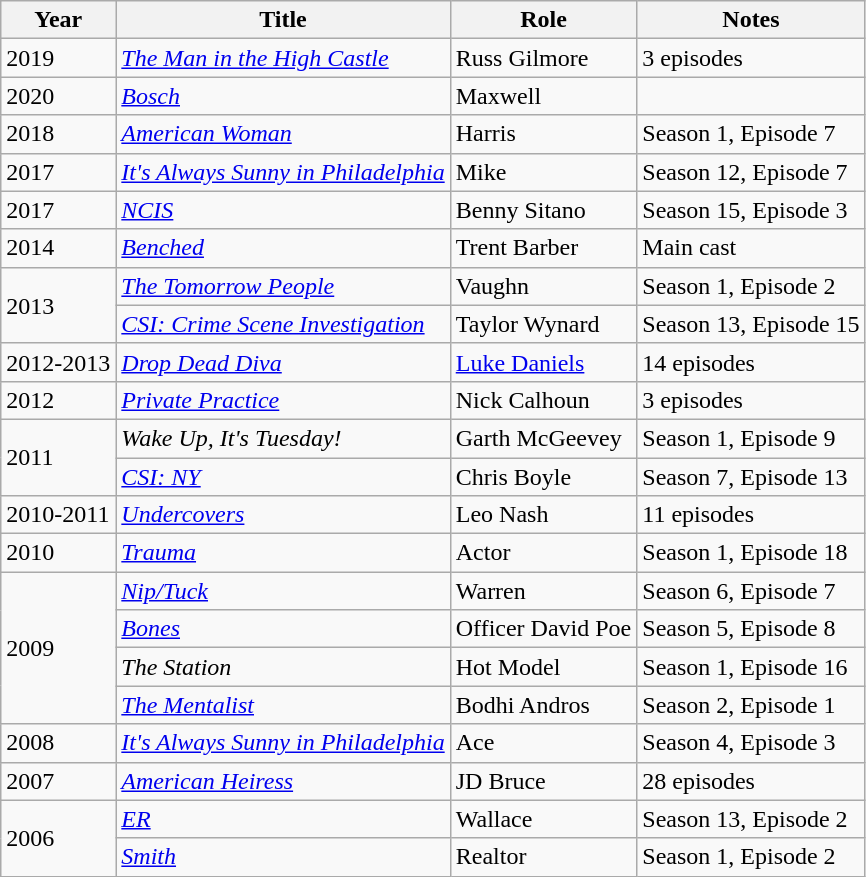<table class="wikitable sortable">
<tr>
<th>Year</th>
<th>Title</th>
<th>Role</th>
<th>Notes</th>
</tr>
<tr>
<td>2019</td>
<td><em><a href='#'>The Man in the High Castle</a></em></td>
<td>Russ Gilmore</td>
<td>3 episodes</td>
</tr>
<tr>
<td>2020</td>
<td><em><a href='#'>Bosch</a></em></td>
<td>Maxwell</td>
<td></td>
</tr>
<tr>
<td>2018</td>
<td><em><a href='#'>American Woman</a></em></td>
<td>Harris</td>
<td>Season 1, Episode 7</td>
</tr>
<tr>
<td>2017</td>
<td><em><a href='#'>It's Always Sunny in Philadelphia</a></em></td>
<td>Mike</td>
<td>Season 12, Episode 7</td>
</tr>
<tr>
<td>2017</td>
<td><em><a href='#'>NCIS</a></em></td>
<td>Benny Sitano</td>
<td>Season 15, Episode 3</td>
</tr>
<tr>
<td>2014</td>
<td><em><a href='#'>Benched</a></em></td>
<td>Trent Barber</td>
<td>Main cast</td>
</tr>
<tr>
<td rowspan="2">2013</td>
<td><em><a href='#'>The Tomorrow People</a></em></td>
<td>Vaughn</td>
<td>Season 1, Episode 2</td>
</tr>
<tr>
<td><em><a href='#'>CSI: Crime Scene Investigation</a></em></td>
<td>Taylor Wynard</td>
<td>Season 13, Episode 15</td>
</tr>
<tr>
<td>2012-2013</td>
<td><em><a href='#'>Drop Dead Diva</a></em></td>
<td><a href='#'>Luke Daniels</a></td>
<td>14 episodes</td>
</tr>
<tr>
<td>2012</td>
<td><em><a href='#'>Private Practice</a></em></td>
<td>Nick Calhoun</td>
<td>3 episodes</td>
</tr>
<tr>
<td rowspan="2">2011</td>
<td><em>Wake Up, It's Tuesday!</em></td>
<td>Garth McGeevey</td>
<td>Season 1, Episode 9</td>
</tr>
<tr>
<td><em><a href='#'>CSI: NY</a></em></td>
<td>Chris Boyle</td>
<td>Season 7, Episode 13</td>
</tr>
<tr>
<td>2010-2011</td>
<td><em><a href='#'>Undercovers</a></em></td>
<td>Leo Nash</td>
<td>11 episodes</td>
</tr>
<tr>
<td>2010</td>
<td><em><a href='#'>Trauma</a></em></td>
<td>Actor</td>
<td>Season 1, Episode 18</td>
</tr>
<tr>
<td rowspan="4">2009</td>
<td><em><a href='#'>Nip/Tuck</a></em></td>
<td>Warren</td>
<td>Season 6, Episode 7</td>
</tr>
<tr>
<td><em><a href='#'>Bones</a></em></td>
<td>Officer David Poe</td>
<td>Season 5, Episode 8</td>
</tr>
<tr>
<td><em>The Station</em></td>
<td>Hot Model</td>
<td>Season 1, Episode 16</td>
</tr>
<tr>
<td><em><a href='#'>The Mentalist</a></em></td>
<td>Bodhi Andros</td>
<td>Season 2, Episode 1</td>
</tr>
<tr>
<td>2008</td>
<td><em><a href='#'>It's Always Sunny in Philadelphia</a></em></td>
<td>Ace</td>
<td>Season 4, Episode 3</td>
</tr>
<tr>
<td>2007</td>
<td><em><a href='#'>American Heiress</a></em></td>
<td>JD Bruce</td>
<td>28 episodes</td>
</tr>
<tr>
<td rowspan="2">2006</td>
<td><em><a href='#'>ER</a></em></td>
<td>Wallace</td>
<td>Season 13, Episode 2</td>
</tr>
<tr>
<td><em><a href='#'>Smith</a></em></td>
<td>Realtor</td>
<td>Season 1, Episode 2</td>
</tr>
</table>
